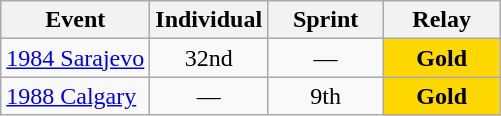<table class="wikitable" style="text-align: center;">
<tr ">
<th>Event</th>
<th style="width:70px;">Individual</th>
<th style="width:70px;">Sprint</th>
<th style="width:70px;">Relay</th>
</tr>
<tr>
<td align=left> <a href='#'>1984 Sarajevo</a></td>
<td>32nd</td>
<td>—</td>
<td style="background:gold;"><strong>Gold</strong></td>
</tr>
<tr>
<td align=left> <a href='#'>1988 Calgary</a></td>
<td>—</td>
<td>9th</td>
<td style="background:gold;"><strong>Gold</strong></td>
</tr>
</table>
